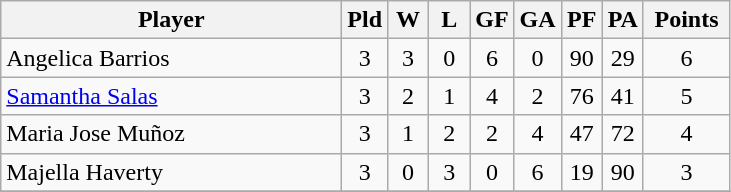<table class=wikitable style="text-align:center">
<tr>
<th width=220>Player</th>
<th width=20>Pld</th>
<th width=20>W</th>
<th width=20>L</th>
<th width=20>GF</th>
<th width=20>GA</th>
<th width=20>PF</th>
<th width=20>PA</th>
<th width=50>Points</th>
</tr>
<tr>
<td align=left> Angelica Barrios</td>
<td>3</td>
<td>3</td>
<td>0</td>
<td>6</td>
<td>0</td>
<td>90</td>
<td>29</td>
<td>6</td>
</tr>
<tr>
<td align=left> <a href='#'>Samantha Salas</a></td>
<td>3</td>
<td>2</td>
<td>1</td>
<td>4</td>
<td>2</td>
<td>76</td>
<td>41</td>
<td>5</td>
</tr>
<tr>
<td align=left> Maria Jose Muñoz</td>
<td>3</td>
<td>1</td>
<td>2</td>
<td>2</td>
<td>4</td>
<td>47</td>
<td>72</td>
<td>4</td>
</tr>
<tr>
<td align=left> Majella Haverty</td>
<td>3</td>
<td>0</td>
<td>3</td>
<td>0</td>
<td>6</td>
<td>19</td>
<td>90</td>
<td>3</td>
</tr>
<tr>
</tr>
</table>
